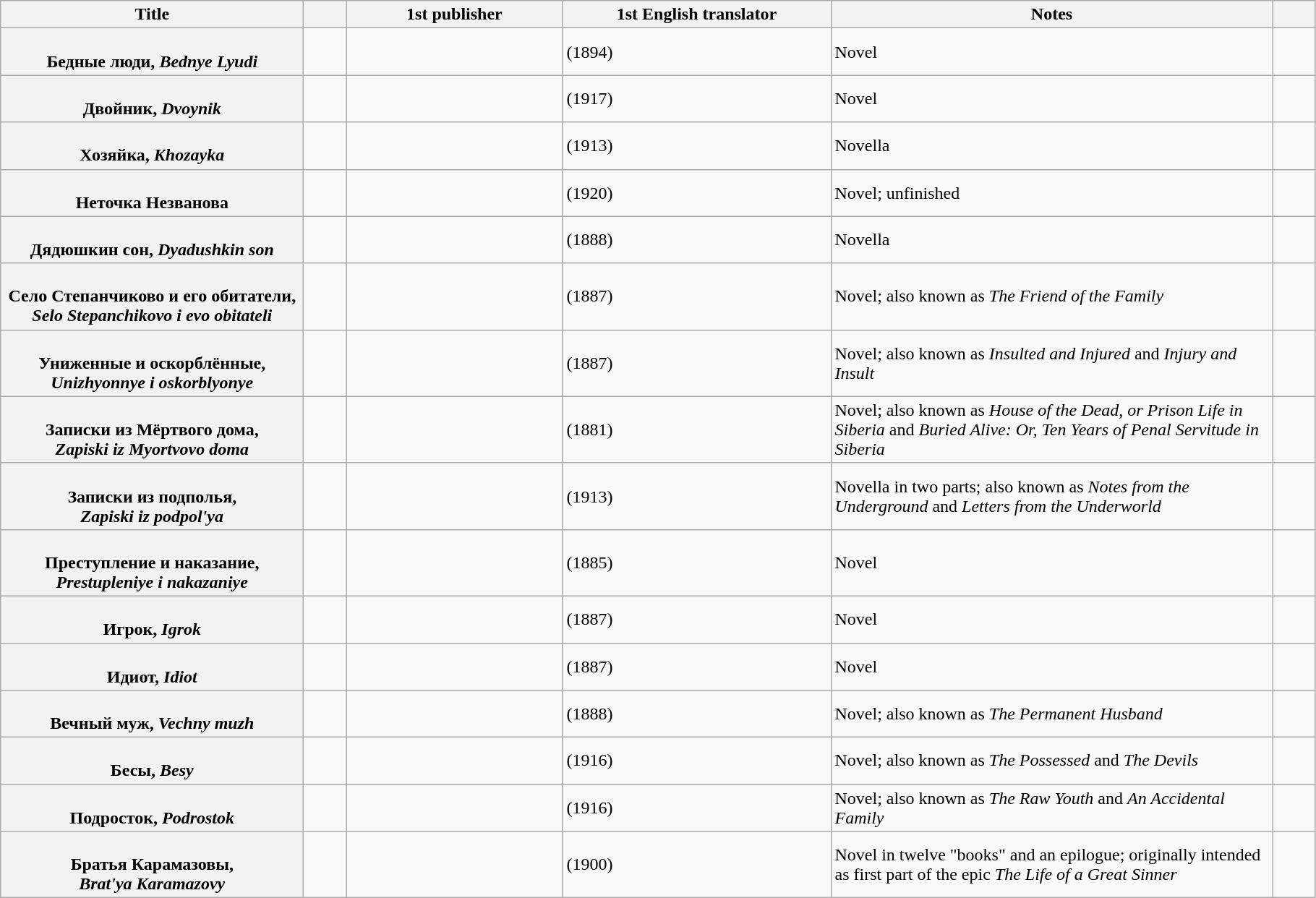<table class="wikitable plainrowheaders sortable" style="margin-right: 0;">
<tr>
<th scope="col" style="width: 17em;">Title</th>
<th scope="col" style="width: 2em;"></th>
<th scope="col" style="width: 12em;">1st publisher</th>
<th scope="col" style="width: 15em;">1st English translator</th>
<th scope="col" style="width: 25em;">Notes</th>
<th scope="col" class="unsortable" style="width: 2em;"></th>
</tr>
<tr>
<th scope="row"><br>Бедные люди, <em>Bednye Lyudi</em></th>
<td></td>
<td></td>
<td> (1894)</td>
<td>Novel</td>
<td></td>
</tr>
<tr>
<th scope="row"><br>Двойник, <em>Dvoynik</em></th>
<td></td>
<td></td>
<td> (1917)</td>
<td>Novel</td>
<td></td>
</tr>
<tr>
<th scope="row"><br>Хозяйка, <em>Khozayka</em></th>
<td></td>
<td></td>
<td> (1913)</td>
<td>Novella</td>
<td></td>
</tr>
<tr>
<th scope="row"><br>Неточка Незванова</th>
<td></td>
<td></td>
<td> (1920)</td>
<td>Novel; unfinished</td>
<td></td>
</tr>
<tr>
<th scope="row"><br>Дядюшкин сон, <em>Dyadushkin son</em></th>
<td></td>
<td></td>
<td> (1888)</td>
<td>Novella</td>
<td></td>
</tr>
<tr>
<th scope="row"><br>Село Степанчиково и его обитатели, <em>Selo Stepanchikovo i evo obitateli</em></th>
<td></td>
<td></td>
<td> (1887)</td>
<td>Novel; also known as <em>The Friend of the Family</em></td>
<td></td>
</tr>
<tr>
<th scope="row"><br>Униженные и оскорблённые, <em>Unizhyonnye i oskorblyonye</em></th>
<td></td>
<td></td>
<td> (1887)</td>
<td>Novel; also known as <em>Insulted and Injured</em> and <em>Injury and Insult</em></td>
<td></td>
</tr>
<tr>
<th scope="row"><br>Записки из Мёртвого дома,<br><em>Zapiski iz Myortvovo doma</em></th>
<td></td>
<td></td>
<td> (1881)</td>
<td>Novel; also known as <em>House of the Dead, or Prison Life in Siberia</em> and <em>Buried Alive: Or, Ten Years of Penal Servitude in Siberia</em></td>
<td></td>
</tr>
<tr>
<th scope="row"><br>Записки из подполья,<br><em>Zapiski iz podpol'ya</em></th>
<td></td>
<td></td>
<td> (1913)</td>
<td>Novella in two parts; also known as <em>Notes from the Underground</em> and <em>Letters from the Underworld</em></td>
<td></td>
</tr>
<tr>
<th scope="row"><br>Преступление и наказание, <em>Prestupleniye i nakazaniye</em></th>
<td></td>
<td></td>
<td> (1885)</td>
<td>Novel</td>
<td></td>
</tr>
<tr>
<th scope="row"><br>Игрок, <em>Igrok</em></th>
<td></td>
<td></td>
<td> (1887)</td>
<td>Novel</td>
<td></td>
</tr>
<tr>
<th scope="row"><br>Идиот, <em>Idiot</em></th>
<td></td>
<td></td>
<td> (1887)</td>
<td>Novel</td>
<td></td>
</tr>
<tr>
<th scope="row"><br>Вечный муж, <em>Vechny muzh</em></th>
<td></td>
<td></td>
<td> (1888)</td>
<td>Novel; also known as <em>The Permanent Husband</em></td>
<td></td>
</tr>
<tr>
<th scope="row"><br>Бесы, <em>Besy</em></th>
<td></td>
<td></td>
<td> (1916)</td>
<td>Novel; also known as <em>The Possessed</em> and <em>The Devils</em></td>
<td></td>
</tr>
<tr>
<th scope="row"><br>Подросток, <em>Podrostok</em></th>
<td></td>
<td></td>
<td> (1916)</td>
<td>Novel; also known as <em>The Raw Youth</em> and <em>An Accidental Family</em></td>
<td></td>
</tr>
<tr>
<th scope="row"><br>Братья Карамазовы,<br><em>Brat'ya Karamazovy</em></th>
<td></td>
<td></td>
<td> (1900)</td>
<td>Novel in twelve "books" and an epilogue; originally intended as first part of the epic <em>The Life of a Great Sinner</em></td>
<td></td>
</tr>
</table>
